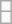<table class="wikitable" style="margin: auto;">
<tr>
<td></td>
</tr>
<tr>
<td></td>
</tr>
</table>
